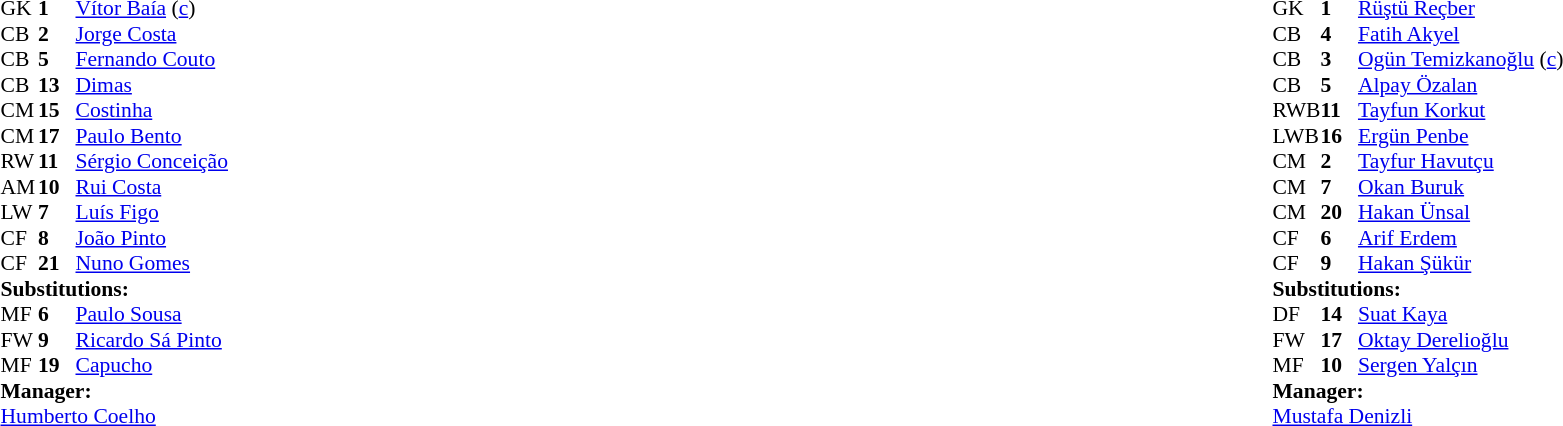<table style="width:100%;">
<tr>
<td style="vertical-align:top; width:40%;"><br><table style="font-size:90%" cellspacing="0" cellpadding="0">
<tr>
<th width="25"></th>
<th width="25"></th>
</tr>
<tr>
<td>GK</td>
<td><strong>1</strong></td>
<td><a href='#'>Vítor Baía</a> (<a href='#'>c</a>)</td>
</tr>
<tr>
<td>CB</td>
<td><strong>2</strong></td>
<td><a href='#'>Jorge Costa</a></td>
</tr>
<tr>
<td>CB</td>
<td><strong>5</strong></td>
<td><a href='#'>Fernando Couto</a></td>
<td></td>
</tr>
<tr>
<td>CB</td>
<td><strong>13</strong></td>
<td><a href='#'>Dimas</a></td>
</tr>
<tr>
<td>CM</td>
<td><strong>15</strong></td>
<td><a href='#'>Costinha</a></td>
<td></td>
<td></td>
</tr>
<tr>
<td>CM</td>
<td><strong>17</strong></td>
<td><a href='#'>Paulo Bento</a></td>
</tr>
<tr>
<td>RW</td>
<td><strong>11</strong></td>
<td><a href='#'>Sérgio Conceição</a></td>
</tr>
<tr>
<td>AM</td>
<td><strong>10</strong></td>
<td><a href='#'>Rui Costa</a></td>
<td></td>
<td></td>
</tr>
<tr>
<td>LW</td>
<td><strong>7</strong></td>
<td><a href='#'>Luís Figo</a></td>
</tr>
<tr>
<td>CF</td>
<td><strong>8</strong></td>
<td><a href='#'>João Pinto</a></td>
<td></td>
</tr>
<tr>
<td>CF</td>
<td><strong>21</strong></td>
<td><a href='#'>Nuno Gomes</a></td>
<td></td>
<td></td>
</tr>
<tr>
<td colspan=3><strong>Substitutions:</strong></td>
</tr>
<tr>
<td>MF</td>
<td><strong>6</strong></td>
<td><a href='#'>Paulo Sousa</a></td>
<td></td>
<td></td>
</tr>
<tr>
<td>FW</td>
<td><strong>9</strong></td>
<td><a href='#'>Ricardo Sá Pinto</a></td>
<td></td>
<td></td>
</tr>
<tr>
<td>MF</td>
<td><strong>19</strong></td>
<td><a href='#'>Capucho</a></td>
<td></td>
<td></td>
</tr>
<tr>
<td colspan=3><strong>Manager:</strong></td>
</tr>
<tr>
<td colspan=3><a href='#'>Humberto Coelho</a></td>
</tr>
</table>
</td>
<td valign="top"></td>
<td style="vertical-align:top; width:50%;"><br><table style="font-size:90%; margin:auto;" cellspacing="0" cellpadding="0">
<tr>
<th width=25></th>
<th width=25></th>
</tr>
<tr>
<td>GK</td>
<td><strong>1</strong></td>
<td><a href='#'>Rüştü Reçber</a></td>
</tr>
<tr>
<td>CB</td>
<td><strong>4</strong></td>
<td><a href='#'>Fatih Akyel</a></td>
</tr>
<tr>
<td>CB</td>
<td><strong>3</strong></td>
<td><a href='#'>Ogün Temizkanoğlu</a> (<a href='#'>c</a>)</td>
<td></td>
<td></td>
</tr>
<tr>
<td>CB</td>
<td><strong>5</strong></td>
<td><a href='#'>Alpay Özalan</a></td>
<td></td>
</tr>
<tr>
<td>RWB</td>
<td><strong>11</strong></td>
<td><a href='#'>Tayfun Korkut</a></td>
</tr>
<tr>
<td>LWB</td>
<td><strong>16</strong></td>
<td><a href='#'>Ergün Penbe</a></td>
</tr>
<tr>
<td>CM</td>
<td><strong>2</strong></td>
<td><a href='#'>Tayfur Havutçu</a></td>
</tr>
<tr>
<td>CM</td>
<td><strong>7</strong></td>
<td><a href='#'>Okan Buruk</a></td>
<td></td>
<td></td>
</tr>
<tr>
<td>CM</td>
<td><strong>20</strong></td>
<td><a href='#'>Hakan Ünsal</a></td>
<td></td>
</tr>
<tr>
<td>CF</td>
<td><strong>6</strong></td>
<td><a href='#'>Arif Erdem</a></td>
<td></td>
<td></td>
</tr>
<tr>
<td>CF</td>
<td><strong>9</strong></td>
<td><a href='#'>Hakan Şükür</a></td>
</tr>
<tr>
<td colspan=3><strong>Substitutions:</strong></td>
</tr>
<tr>
<td>DF</td>
<td><strong>14</strong></td>
<td><a href='#'>Suat Kaya</a></td>
<td></td>
<td></td>
</tr>
<tr>
<td>FW</td>
<td><strong>17</strong></td>
<td><a href='#'>Oktay Derelioğlu</a></td>
<td></td>
<td></td>
</tr>
<tr>
<td>MF</td>
<td><strong>10</strong></td>
<td><a href='#'>Sergen Yalçın</a></td>
<td></td>
<td></td>
</tr>
<tr>
<td colspan=3><strong>Manager:</strong></td>
</tr>
<tr>
<td colspan=3><a href='#'>Mustafa Denizli</a></td>
</tr>
</table>
</td>
</tr>
</table>
